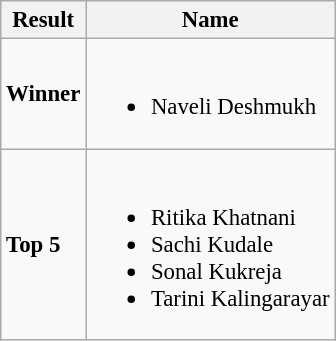<table class="wikitable sortable" style="font-size: 95%;">
<tr>
<th>Result</th>
<th>Name</th>
</tr>
<tr>
<td><strong>Winner</strong></td>
<td><br><ul><li>Naveli Deshmukh</li></ul></td>
</tr>
<tr>
<td><strong>Top 5</strong></td>
<td><br><ul><li>Ritika Khatnani</li><li>Sachi Kudale</li><li>Sonal Kukreja</li><li>Tarini Kalingarayar</li></ul></td>
</tr>
</table>
